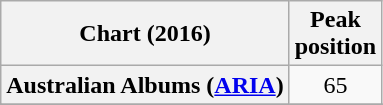<table class="wikitable sortable plainrowheaders" style="text-align:center">
<tr>
<th scope="col">Chart (2016)</th>
<th scope="col">Peak<br> position</th>
</tr>
<tr>
<th scope="row">Australian Albums (<a href='#'>ARIA</a>)</th>
<td>65</td>
</tr>
<tr>
</tr>
<tr>
</tr>
<tr>
</tr>
<tr>
</tr>
</table>
